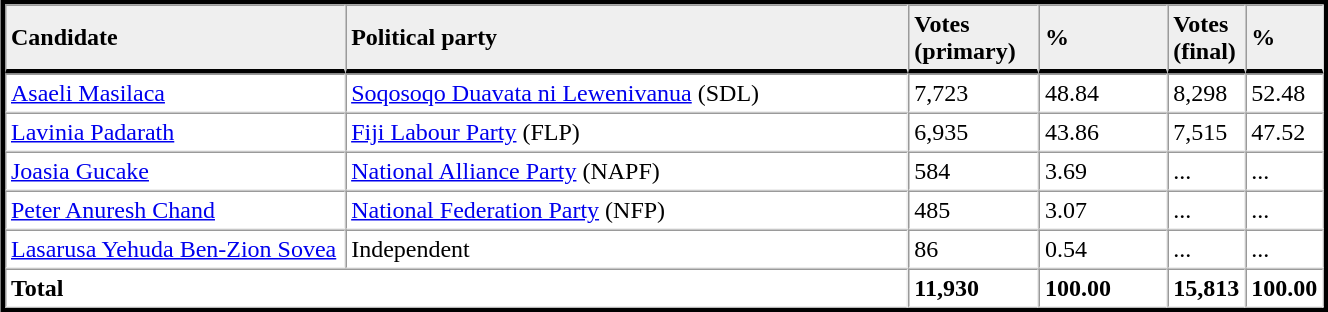<table table width="70%" border="1" align="center" cellpadding=3 cellspacing=0 style="margin:5px; border:3px solid;">
<tr>
<td td width="27%" style="border-bottom:3px solid; background:#efefef;"><strong>Candidate</strong></td>
<td td width="45%" style="border-bottom:3px solid; background:#efefef;"><strong>Political party</strong></td>
<td td width="10%" style="border-bottom:3px solid; background:#efefef;"><strong>Votes<br>(primary)</strong></td>
<td td width="10%" style="border-bottom:3px solid; background:#efefef;"><strong>%</strong></td>
<td td width="4%" style="border-bottom:3px solid; background:#efefef;"><strong>Votes<br>(final)</strong></td>
<td td width="4%" style="border-bottom:3px solid; background:#efefef;"><strong>%</strong></td>
</tr>
<tr>
<td><a href='#'>Asaeli Masilaca</a></td>
<td><a href='#'>Soqosoqo Duavata ni Lewenivanua</a> (SDL)</td>
<td>7,723</td>
<td>48.84</td>
<td>8,298</td>
<td>52.48</td>
</tr>
<tr>
<td><a href='#'>Lavinia Padarath</a></td>
<td><a href='#'>Fiji Labour Party</a> (FLP)</td>
<td>6,935</td>
<td>43.86</td>
<td>7,515</td>
<td>47.52</td>
</tr>
<tr>
<td><a href='#'>Joasia Gucake</a></td>
<td><a href='#'>National Alliance Party</a> (NAPF)</td>
<td>584</td>
<td>3.69</td>
<td>...</td>
<td>...</td>
</tr>
<tr>
<td><a href='#'>Peter Anuresh Chand</a></td>
<td><a href='#'>National Federation Party</a> (NFP)</td>
<td>485</td>
<td>3.07</td>
<td>...</td>
<td>...</td>
</tr>
<tr>
<td><a href='#'>Lasarusa Yehuda Ben-Zion Sovea</a></td>
<td>Independent</td>
<td>86</td>
<td>0.54</td>
<td>...</td>
<td>...</td>
</tr>
<tr>
<td colspan=2><strong>Total</strong></td>
<td><strong>11,930</strong></td>
<td><strong>100.00</strong></td>
<td><strong>15,813</strong></td>
<td><strong>100.00</strong></td>
</tr>
<tr>
</tr>
</table>
